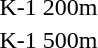<table>
<tr>
<td>K-1 200m</td>
<td></td>
<td></td>
<td></td>
</tr>
<tr>
<td>K-1 500m</td>
<td></td>
<td></td>
<td></td>
</tr>
</table>
